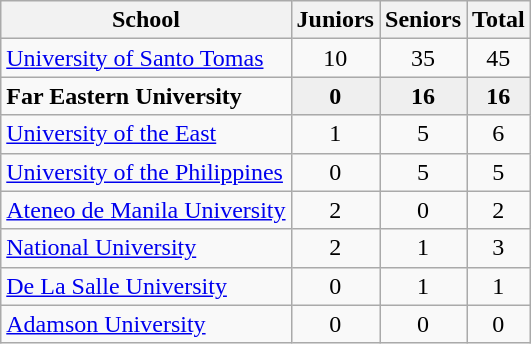<table class="wikitable" style="text-align: center; font-size:100%">
<tr>
<th>School</th>
<th>Juniors</th>
<th>Seniors</th>
<th>Total</th>
</tr>
<tr>
<td align=left> <a href='#'>University of Santo Tomas</a></td>
<td>10</td>
<td>35</td>
<td>45</td>
</tr>
<tr>
<td align=left> <strong>Far Eastern University</strong></td>
<td bgcolor="#efefef"><strong>0</strong></td>
<td bgcolor="#efefef"><strong>16</strong></td>
<td bgcolor="#efefef"><strong>16</strong></td>
</tr>
<tr>
<td align=left> <a href='#'>University of the East</a></td>
<td>1</td>
<td>5</td>
<td>6</td>
</tr>
<tr>
<td align=left> <a href='#'>University of the Philippines</a></td>
<td>0</td>
<td>5</td>
<td>5</td>
</tr>
<tr>
<td align=left> <a href='#'>Ateneo de Manila University</a></td>
<td>2</td>
<td>0</td>
<td>2</td>
</tr>
<tr>
<td align=left> <a href='#'>National University</a></td>
<td>2</td>
<td>1</td>
<td>3</td>
</tr>
<tr>
<td align=left> <a href='#'>De La Salle University</a></td>
<td>0</td>
<td>1</td>
<td>1</td>
</tr>
<tr>
<td align=left> <a href='#'>Adamson University</a></td>
<td>0</td>
<td>0</td>
<td>0</td>
</tr>
</table>
